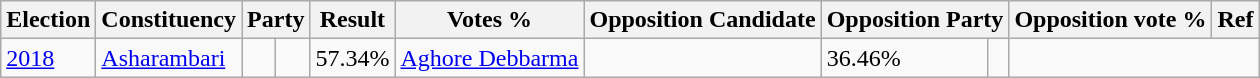<table class="wikitable sortable">
<tr>
<th>Election</th>
<th>Constituency</th>
<th colspan="2">Party</th>
<th>Result</th>
<th>Votes %</th>
<th>Opposition Candidate</th>
<th colspan="2">Opposition Party</th>
<th>Opposition vote %</th>
<th>Ref</th>
</tr>
<tr>
<td><a href='#'>2018</a></td>
<td><a href='#'>Asharambari</a></td>
<td></td>
<td></td>
<td>57.34%</td>
<td><a href='#'>Aghore Debbarma</a></td>
<td></td>
<td>36.46%</td>
<td></td>
</tr>
</table>
